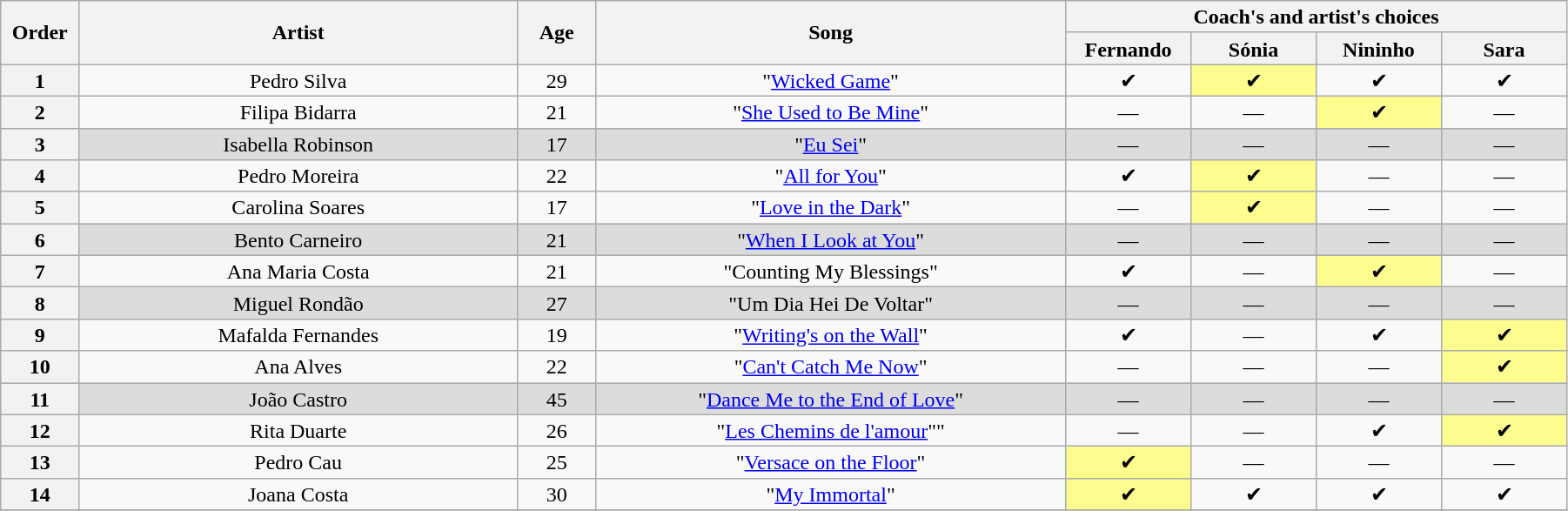<table class="wikitable" style="text-align:center; line-height:17px; width:95%">
<tr>
<th rowspan="2" width="05%">Order</th>
<th rowspan="2" width="28%">Artist</th>
<th rowspan="2" width="05%">Age</th>
<th rowspan="2" width="30%">Song</th>
<th colspan="4">Coach's and artist's choices</th>
</tr>
<tr>
<th width="08%">Fernando</th>
<th width="08%">Sónia</th>
<th width="08%">Nininho</th>
<th width="08%">Sara</th>
</tr>
<tr>
<th>1</th>
<td>Pedro Silva</td>
<td>29</td>
<td>"<a href='#'>Wicked Game</a>"</td>
<td>✔</td>
<td style="background:#fdfc8f">✔</td>
<td>✔</td>
<td>✔</td>
</tr>
<tr>
<th>2</th>
<td>Filipa Bidarra</td>
<td>21</td>
<td>"<a href='#'>She Used to Be Mine</a>"</td>
<td>—</td>
<td>—</td>
<td style="background:#fdfc8f">✔</td>
<td>—</td>
</tr>
<tr bgcolor=#DCDCDC>
<th>3</th>
<td>Isabella Robinson</td>
<td>17</td>
<td>"<a href='#'>Eu Sei</a>"</td>
<td>—</td>
<td>—</td>
<td>—</td>
<td>—</td>
</tr>
<tr>
<th>4</th>
<td>Pedro Moreira</td>
<td>22</td>
<td>"<a href='#'>All for You</a>"</td>
<td>✔</td>
<td style="background:#fdfc8f">✔</td>
<td>—</td>
<td>—</td>
</tr>
<tr>
<th>5</th>
<td>Carolina Soares</td>
<td>17</td>
<td>"<a href='#'>Love in the Dark</a>"</td>
<td>—</td>
<td style="background:#fdfc8f">✔</td>
<td>—</td>
<td>—</td>
</tr>
<tr bgcolor=#DCDCDC>
<th>6</th>
<td>Bento Carneiro</td>
<td>21</td>
<td>"<a href='#'>When I Look at You</a>"</td>
<td>—</td>
<td>—</td>
<td>—</td>
<td>—</td>
</tr>
<tr>
<th>7</th>
<td>Ana Maria Costa</td>
<td>21</td>
<td>"Counting My Blessings"</td>
<td>✔</td>
<td>—</td>
<td style="background:#fdfc8f">✔</td>
<td>—</td>
</tr>
<tr bgcolor=#DCDCDC>
<th>8</th>
<td>Miguel Rondão</td>
<td>27</td>
<td>"Um Dia Hei De Voltar"</td>
<td>—</td>
<td>—</td>
<td>—</td>
<td>—</td>
</tr>
<tr>
<th>9</th>
<td>Mafalda Fernandes</td>
<td>19</td>
<td>"<a href='#'>Writing's on the Wall</a>"</td>
<td>✔</td>
<td>—</td>
<td>✔</td>
<td style="background:#fdfc8f">✔</td>
</tr>
<tr>
<th>10</th>
<td>Ana Alves</td>
<td>22</td>
<td>"<a href='#'>Can't Catch Me Now</a>"</td>
<td>—</td>
<td>—</td>
<td>—</td>
<td style="background:#fdfc8f">✔</td>
</tr>
<tr bgcolor=#DCDCDC>
<th>11</th>
<td>João Castro</td>
<td>45</td>
<td>"<a href='#'>Dance Me to the End of Love</a>"</td>
<td>—</td>
<td>—</td>
<td>—</td>
<td>—</td>
</tr>
<tr>
<th>12</th>
<td>Rita Duarte</td>
<td>26</td>
<td>"<a href='#'>Les Chemins de l'amour</a>""</td>
<td>—</td>
<td>—</td>
<td>✔</td>
<td style="background:#fdfc8f">✔</td>
</tr>
<tr>
<th>13</th>
<td>Pedro Cau</td>
<td>25</td>
<td>"<a href='#'>Versace on the Floor</a>"</td>
<td style="background:#fdfc8f">✔</td>
<td>—</td>
<td>—</td>
<td>—</td>
</tr>
<tr>
<th>14</th>
<td>Joana Costa</td>
<td>30</td>
<td>"<a href='#'>My Immortal</a>"</td>
<td style="background:#fdfc8f">✔</td>
<td>✔</td>
<td>✔</td>
<td>✔</td>
</tr>
<tr>
</tr>
</table>
